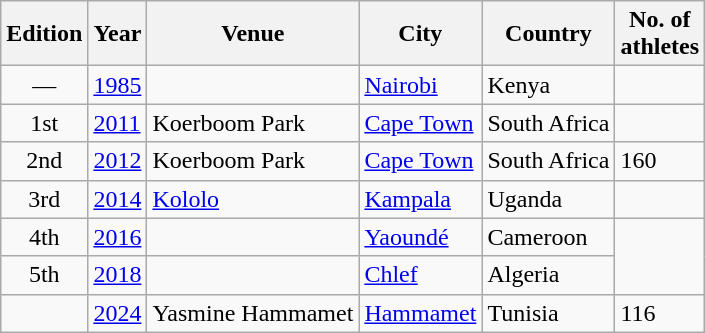<table class="wikitable">
<tr>
<th>Edition</th>
<th>Year</th>
<th>Venue</th>
<th>City</th>
<th>Country</th>
<th>No. of<br>athletes</th>
</tr>
<tr>
<td align=center>—</td>
<td><a href='#'>1985</a></td>
<td></td>
<td><a href='#'>Nairobi</a></td>
<td>Kenya</td>
<td></td>
</tr>
<tr>
<td align=center>1st</td>
<td><a href='#'>2011</a></td>
<td>Koerboom Park</td>
<td><a href='#'>Cape Town</a></td>
<td>South Africa</td>
<td></td>
</tr>
<tr>
<td align=center>2nd</td>
<td><a href='#'>2012</a></td>
<td>Koerboom Park</td>
<td><a href='#'>Cape Town</a></td>
<td>South Africa</td>
<td>160</td>
</tr>
<tr>
<td align=center>3rd</td>
<td><a href='#'>2014</a></td>
<td><a href='#'>Kololo</a></td>
<td><a href='#'>Kampala</a></td>
<td>Uganda</td>
<td></td>
</tr>
<tr>
<td align=center>4th</td>
<td><a href='#'>2016</a></td>
<td></td>
<td><a href='#'>Yaoundé</a></td>
<td>Cameroon</td>
</tr>
<tr>
<td align=center>5th</td>
<td><a href='#'>2018</a></td>
<td></td>
<td><a href='#'>Chlef</a></td>
<td>Algeria</td>
</tr>
<tr>
<td align=center></td>
<td><a href='#'>2024</a></td>
<td>Yasmine Hammamet</td>
<td><a href='#'>Hammamet</a></td>
<td>Tunisia</td>
<td>116</td>
</tr>
</table>
